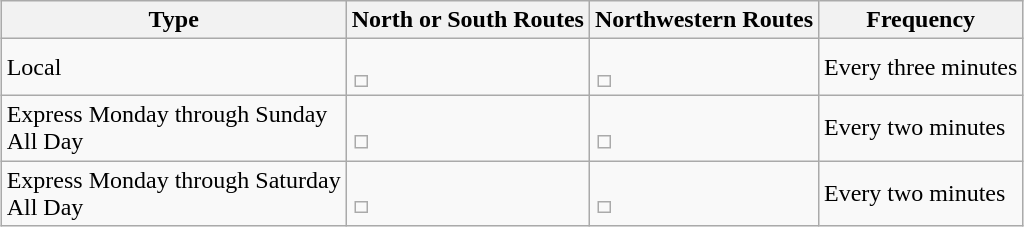<table class="wikitable" style="margin:1em auto;">
<tr>
<th>Type</th>
<th>North or South Routes</th>
<th>Northwestern Routes</th>
<th>Frequency</th>
</tr>
<tr>
<td>Local</td>
<td><br><table style="border:0px;">
<tr>
<td></td>
</tr>
</table>
</td>
<td><br><table style="border:0px;">
<tr>
<td></td>
</tr>
</table>
</td>
<td>Every three minutes</td>
</tr>
<tr>
<td>Express Monday through Sunday<br>All Day</td>
<td><br><table style="border:0px;">
<tr>
<td></td>
</tr>
</table>
</td>
<td><br><table style="border:0px;">
<tr>
<td></td>
</tr>
</table>
</td>
<td>Every two minutes</td>
</tr>
<tr>
<td>Express Monday through Saturday<br>All Day</td>
<td><br><table style="border:0px;">
<tr>
<td></td>
</tr>
</table>
</td>
<td><br><table style="border:0px;">
<tr>
<td></td>
</tr>
</table>
</td>
<td>Every two minutes</td>
</tr>
</table>
